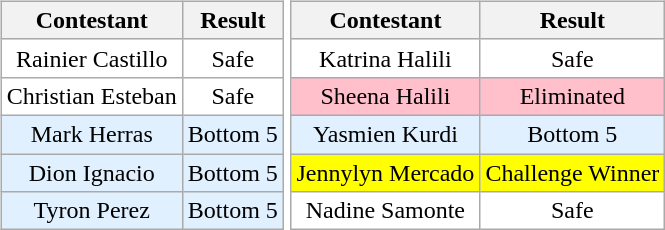<table>
<tr>
<td><br><table class="wikitable sortable nowrap" style="margin:auto; text-align:center">
<tr>
<th scope="col">Contestant</th>
<th scope="col">Result</th>
</tr>
<tr>
<td bgcolor=#FFFFFF>Rainier Castillo</td>
<td bgcolor=#FFFFFF>Safe</td>
</tr>
<tr>
<td bgcolor=#FFFFFF>Christian Esteban</td>
<td bgcolor=#FFFFFF>Safe</td>
</tr>
<tr>
<td bgcolor=#e0f0ff>Mark Herras</td>
<td bgcolor=#e0f0ff>Bottom 5</td>
</tr>
<tr>
<td bgcolor=#e0f0ff>Dion Ignacio</td>
<td bgcolor=#e0f0ff>Bottom 5</td>
</tr>
<tr>
<td bgcolor=#e0f0ff>Tyron Perez</td>
<td bgcolor=#e0f0ff>Bottom 5</td>
</tr>
</table>
</td>
<td><br><table class="wikitable sortable nowrap" style="margin:auto; text-align:center">
<tr>
<th scope="col">Contestant</th>
<th scope="col">Result</th>
</tr>
<tr>
<td bgcolor=#FFFFFF>Katrina Halili</td>
<td bgcolor=#FFFFFF>Safe</td>
</tr>
<tr>
<td bgcolor=pink>Sheena Halili</td>
<td bgcolor=pink>Eliminated</td>
</tr>
<tr>
<td bgcolor=#e0f0ff>Yasmien Kurdi</td>
<td bgcolor=#e0f0ff>Bottom 5</td>
</tr>
<tr>
<td bgcolor=#FFFF00>Jennylyn Mercado</td>
<td bgcolor=#FFFF00>Challenge Winner</td>
</tr>
<tr>
<td bgcolor=#FFFFFF>Nadine Samonte</td>
<td bgcolor=#FFFFFF>Safe</td>
</tr>
</table>
</td>
</tr>
</table>
